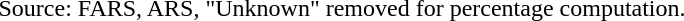<table>
<tr>
<td></td>
<td></td>
<td></td>
</tr>
<tr>
<td colspan="3">Source: FARS, ARS, "Unknown" removed for percentage computation.</td>
</tr>
</table>
